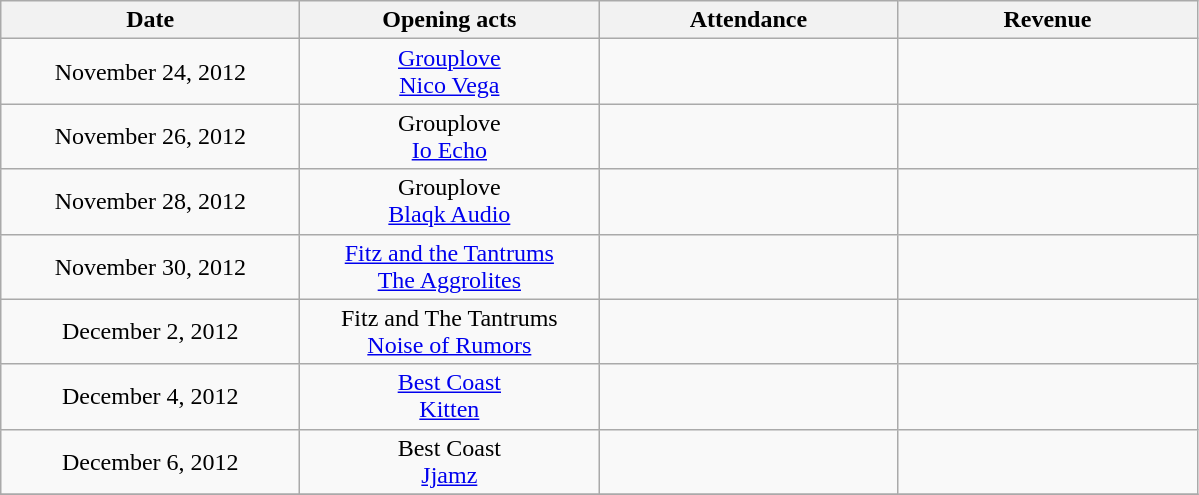<table class="wikitable" style="text-align:center;">
<tr>
<th scope="col" style="width:12em;">Date</th>
<th scope="col" style="width:12em;">Opening acts</th>
<th scope="col" style="width:12em;">Attendance</th>
<th scope="col" style="width:12em;">Revenue</th>
</tr>
<tr>
<td>November 24, 2012</td>
<td><a href='#'>Grouplove</a><br><a href='#'>Nico Vega</a></td>
<td></td>
<td></td>
</tr>
<tr>
<td>November 26, 2012</td>
<td>Grouplove<br><a href='#'>Io Echo</a></td>
<td></td>
<td></td>
</tr>
<tr>
<td>November 28, 2012</td>
<td>Grouplove<br><a href='#'>Blaqk Audio</a></td>
<td></td>
<td></td>
</tr>
<tr>
<td>November 30, 2012</td>
<td><a href='#'>Fitz and the Tantrums</a><br><a href='#'>The Aggrolites</a></td>
<td></td>
<td></td>
</tr>
<tr>
<td>December 2, 2012</td>
<td>Fitz and The Tantrums<br><a href='#'>Noise of Rumors</a></td>
<td></td>
<td></td>
</tr>
<tr>
<td>December 4, 2012</td>
<td><a href='#'>Best Coast</a><br><a href='#'>Kitten</a></td>
<td></td>
<td></td>
</tr>
<tr>
<td>December 6, 2012</td>
<td>Best Coast<br><a href='#'>Jjamz</a></td>
<td></td>
<td></td>
</tr>
<tr>
</tr>
</table>
